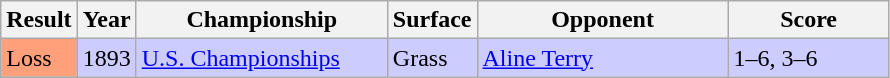<table class="sortable wikitable">
<tr>
<th style="width:40px">Result</th>
<th style="width:30px">Year</th>
<th style="width:160px">Championship</th>
<th style="width:50px">Surface</th>
<th style="width:160px">Opponent</th>
<th style="width:100px" class="unsortable">Score</th>
</tr>
<tr style="background:#ccf;">
<td style="background:#ffa07a;">Loss</td>
<td>1893</td>
<td><a href='#'>U.S. Championships</a></td>
<td>Grass</td>
<td> <a href='#'>Aline Terry</a></td>
<td>1–6, 3–6</td>
</tr>
</table>
